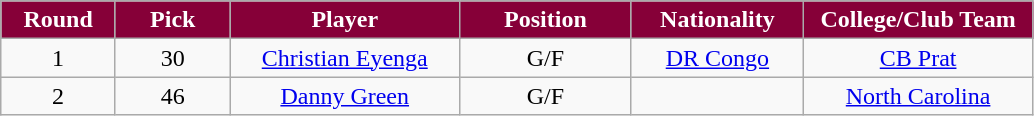<table class="wikitable sortable sortable">
<tr>
<th style="background:#860038;color:#FFFFFF;" width="10%">Round</th>
<th style="background:#860038;color:#FFFFFF;" width="10%">Pick</th>
<th style="background:#860038;color:#FFFFFF;" width="20%">Player</th>
<th style="background:#860038;color:#FFFFFF;" width="15%">Position</th>
<th style="background:#860038;color:#FFFFFF;" width="15%">Nationality</th>
<th style="background:#860038;color:#FFFFFF;" width="20%">College/Club Team</th>
</tr>
<tr style="text-align: center">
<td>1</td>
<td>30</td>
<td><a href='#'>Christian Eyenga</a></td>
<td>G/F</td>
<td> <a href='#'>DR Congo</a></td>
<td><a href='#'>CB Prat</a></td>
</tr>
<tr style="text-align: center">
<td>2</td>
<td>46</td>
<td><a href='#'>Danny Green</a></td>
<td>G/F</td>
<td></td>
<td><a href='#'>North Carolina</a></td>
</tr>
</table>
